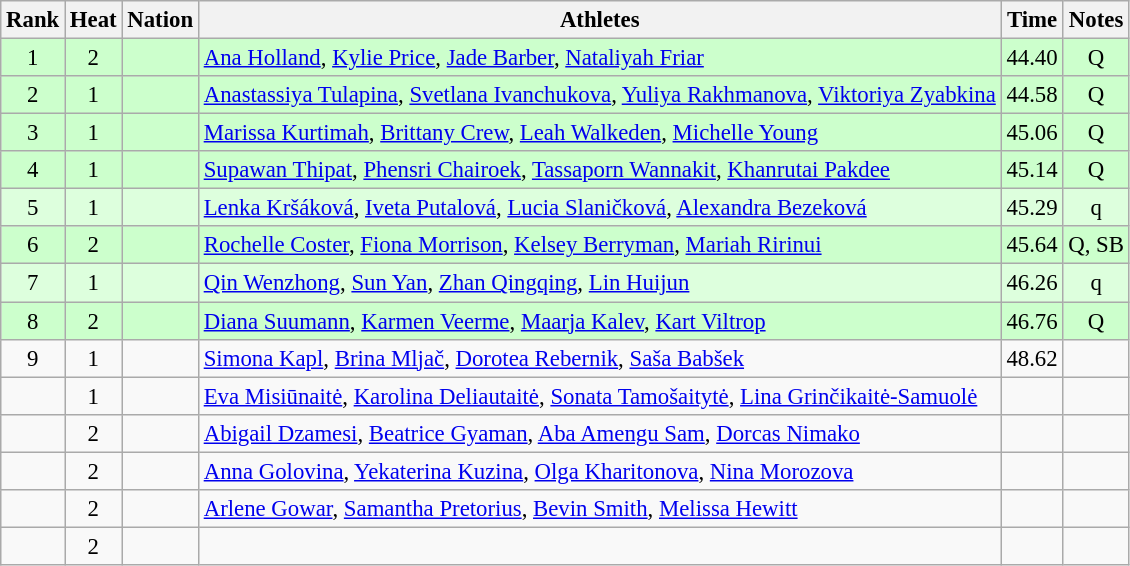<table class="wikitable sortable" style="text-align:center;font-size:95%">
<tr>
<th>Rank</th>
<th>Heat</th>
<th>Nation</th>
<th>Athletes</th>
<th>Time</th>
<th>Notes</th>
</tr>
<tr bgcolor=ccffcc>
<td>1</td>
<td>2</td>
<td align=left></td>
<td align=left><a href='#'>Ana Holland</a>, <a href='#'>Kylie Price</a>, <a href='#'>Jade Barber</a>, <a href='#'>Nataliyah Friar</a></td>
<td>44.40</td>
<td>Q</td>
</tr>
<tr bgcolor=ccffcc>
<td>2</td>
<td>1</td>
<td align=left></td>
<td align=left><a href='#'>Anastassiya Tulapina</a>, <a href='#'>Svetlana Ivanchukova</a>, <a href='#'>Yuliya Rakhmanova</a>, <a href='#'>Viktoriya Zyabkina</a></td>
<td>44.58</td>
<td>Q</td>
</tr>
<tr bgcolor=ccffcc>
<td>3</td>
<td>1</td>
<td align=left></td>
<td align=left><a href='#'>Marissa Kurtimah</a>, <a href='#'>Brittany Crew</a>, <a href='#'>Leah Walkeden</a>, <a href='#'>Michelle Young</a></td>
<td>45.06</td>
<td>Q</td>
</tr>
<tr bgcolor=ccffcc>
<td>4</td>
<td>1</td>
<td align=left></td>
<td align=left><a href='#'>Supawan Thipat</a>, <a href='#'>Phensri Chairoek</a>, <a href='#'>Tassaporn Wannakit</a>, <a href='#'>Khanrutai Pakdee</a></td>
<td>45.14</td>
<td>Q</td>
</tr>
<tr bgcolor=ddffdd>
<td>5</td>
<td>1</td>
<td align=left></td>
<td align=left><a href='#'>Lenka Kršáková</a>, <a href='#'>Iveta Putalová</a>, <a href='#'>Lucia Slaničková</a>, <a href='#'>Alexandra Bezeková</a></td>
<td>45.29</td>
<td>q</td>
</tr>
<tr bgcolor=ccffcc>
<td>6</td>
<td>2</td>
<td align=left></td>
<td align=left><a href='#'>Rochelle Coster</a>, <a href='#'>Fiona Morrison</a>, <a href='#'>Kelsey Berryman</a>, <a href='#'>Mariah Ririnui</a></td>
<td>45.64</td>
<td>Q, SB</td>
</tr>
<tr bgcolor=ddffdd>
<td>7</td>
<td>1</td>
<td align=left></td>
<td align=left><a href='#'>Qin Wenzhong</a>, <a href='#'>Sun Yan</a>, <a href='#'>Zhan Qingqing</a>, <a href='#'>Lin Huijun</a></td>
<td>46.26</td>
<td>q</td>
</tr>
<tr bgcolor=ccffcc>
<td>8</td>
<td>2</td>
<td align=left></td>
<td align=left><a href='#'>Diana Suumann</a>, <a href='#'>Karmen Veerme</a>, <a href='#'>Maarja Kalev</a>, <a href='#'>Kart Viltrop</a></td>
<td>46.76</td>
<td>Q</td>
</tr>
<tr>
<td>9</td>
<td>1</td>
<td align=left></td>
<td align=left><a href='#'>Simona Kapl</a>, <a href='#'>Brina Mljač</a>, <a href='#'>Dorotea Rebernik</a>, <a href='#'>Saša Babšek</a></td>
<td>48.62</td>
<td></td>
</tr>
<tr>
<td></td>
<td>1</td>
<td align=left></td>
<td align=left><a href='#'>Eva Misiūnaitė</a>, <a href='#'>Karolina Deliautaitė</a>, <a href='#'>Sonata Tamošaitytė</a>, <a href='#'>Lina Grinčikaitė-Samuolė</a></td>
<td></td>
<td></td>
</tr>
<tr>
<td></td>
<td>2</td>
<td align=left></td>
<td align=left><a href='#'>Abigail Dzamesi</a>, <a href='#'>Beatrice Gyaman</a>, <a href='#'>Aba Amengu Sam</a>, <a href='#'>Dorcas Nimako</a></td>
<td></td>
<td></td>
</tr>
<tr>
<td></td>
<td>2</td>
<td align=left></td>
<td align=left><a href='#'>Anna Golovina</a>, <a href='#'>Yekaterina Kuzina</a>, <a href='#'>Olga Kharitonova</a>, <a href='#'>Nina Morozova</a></td>
<td></td>
<td></td>
</tr>
<tr>
<td></td>
<td>2</td>
<td align=left></td>
<td align=left><a href='#'>Arlene Gowar</a>, <a href='#'>Samantha Pretorius</a>, <a href='#'>Bevin Smith</a>, <a href='#'>Melissa Hewitt</a></td>
<td></td>
<td></td>
</tr>
<tr>
<td></td>
<td>2</td>
<td align=left></td>
<td align=left></td>
<td></td>
<td></td>
</tr>
</table>
